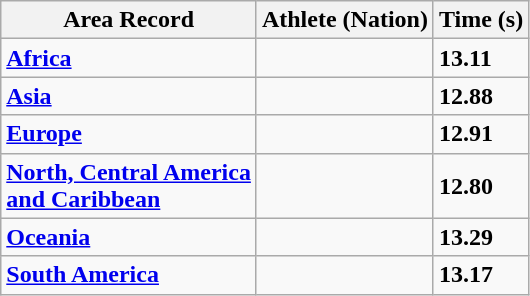<table class="wikitable">
<tr>
<th>Area Record</th>
<th>Athlete (Nation)</th>
<th>Time (s)</th>
</tr>
<tr>
<td><strong><a href='#'>Africa</a> </strong></td>
<td></td>
<td><strong>13.11</strong></td>
</tr>
<tr>
<td><strong><a href='#'>Asia</a> </strong></td>
<td></td>
<td><strong>12.88</strong></td>
</tr>
<tr>
<td><strong><a href='#'>Europe</a> </strong></td>
<td></td>
<td><strong>12.91</strong></td>
</tr>
<tr>
<td><strong><a href='#'>North, Central America<br> and Caribbean</a></strong> </td>
<td></td>
<td><strong>12.80</strong> </td>
</tr>
<tr>
<td><strong><a href='#'>Oceania</a> </strong></td>
<td></td>
<td><strong>13.29</strong></td>
</tr>
<tr>
<td><strong><a href='#'>South America</a> </strong></td>
<td></td>
<td><strong>13.17</strong></td>
</tr>
</table>
